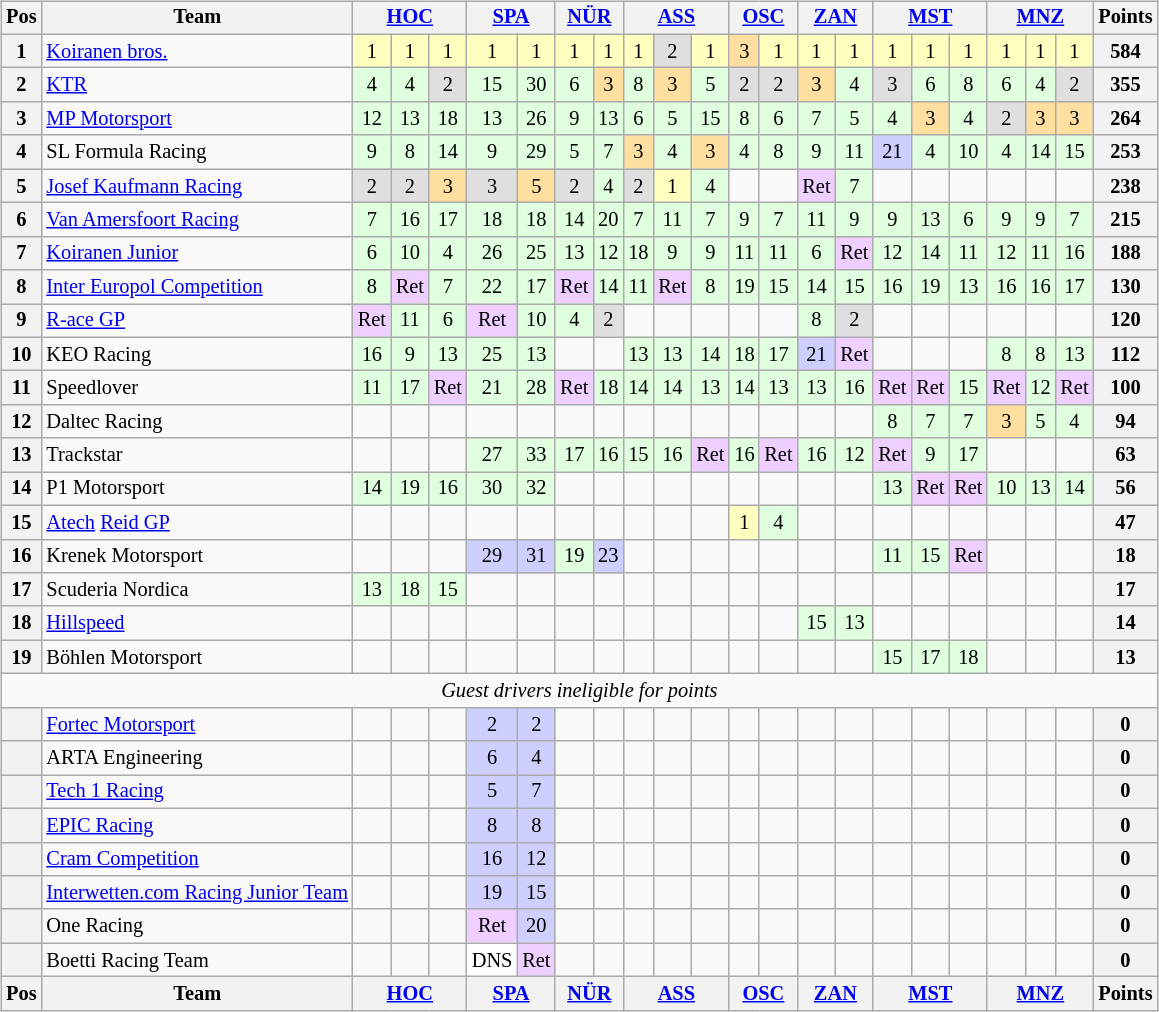<table>
<tr>
<td><br><table class="wikitable" style="font-size:85%; text-align:center">
<tr>
<th>Pos</th>
<th>Team</th>
<th colspan=3><a href='#'>HOC</a><br></th>
<th colspan=2><a href='#'>SPA</a><br></th>
<th colspan=2><a href='#'>NÜR</a><br></th>
<th colspan=3><a href='#'>ASS</a><br></th>
<th colspan=2><a href='#'>OSC</a><br></th>
<th colspan=2><a href='#'>ZAN</a><br></th>
<th colspan=3><a href='#'>MST</a><br></th>
<th colspan=3><a href='#'>MNZ</a><br></th>
<th>Points</th>
</tr>
<tr>
<th>1</th>
<td align=left> <a href='#'>Koiranen bros.</a></td>
<td style="background:#FFFFBF;">1</td>
<td style="background:#FFFFBF;">1</td>
<td style="background:#FFFFBF;">1</td>
<td style="background:#FFFFBF;">1</td>
<td style="background:#FFFFBF;">1</td>
<td style="background:#FFFFBF;">1</td>
<td style="background:#FFFFBF;">1</td>
<td style="background:#FFFFBF;">1</td>
<td style="background:#DFDFDF;">2</td>
<td style="background:#FFFFBF;">1</td>
<td style="background:#FFDF9F;">3</td>
<td style="background:#FFFFBF;">1</td>
<td style="background:#FFFFBF;">1</td>
<td style="background:#FFFFBF;">1</td>
<td style="background:#FFFFBF;">1</td>
<td style="background:#FFFFBF;">1</td>
<td style="background:#FFFFBF;">1</td>
<td style="background:#FFFFBF;">1</td>
<td style="background:#FFFFBF;">1</td>
<td style="background:#FFFFBF;">1</td>
<th>584</th>
</tr>
<tr>
<th>2</th>
<td align=left> <a href='#'>KTR</a></td>
<td style="background:#DFFFDF;">4</td>
<td style="background:#DFFFDF;">4</td>
<td style="background:#DFDFDF;">2</td>
<td style="background:#DFFFDF;">15</td>
<td style="background:#DFFFDF;">30</td>
<td style="background:#DFFFDF;">6</td>
<td style="background:#FFDF9F;">3</td>
<td style="background:#DFFFDF;">8</td>
<td style="background:#FFDF9F;">3</td>
<td style="background:#DFFFDF;">5</td>
<td style="background:#DFDFDF;">2</td>
<td style="background:#DFDFDF;">2</td>
<td style="background:#FFDF9F;">3</td>
<td style="background:#DFFFDF;">4</td>
<td style="background:#DFDFDF;">3</td>
<td style="background:#DFFFDF;">6</td>
<td style="background:#DFFFDF;">8</td>
<td style="background:#DFFFDF;">6</td>
<td style="background:#DFFFDF;">4</td>
<td style="background:#DFDFDF;">2</td>
<th>355</th>
</tr>
<tr>
<th>3</th>
<td align=left> <a href='#'>MP Motorsport</a></td>
<td style="background:#DFFFDF;">12</td>
<td style="background:#DFFFDF;">13</td>
<td style="background:#DFFFDF;">18</td>
<td style="background:#DFFFDF;">13</td>
<td style="background:#DFFFDF;">26</td>
<td style="background:#DFFFDF;">9</td>
<td style="background:#DFFFDF;">13</td>
<td style="background:#DFFFDF;">6</td>
<td style="background:#DFFFDF;">5</td>
<td style="background:#DFFFDF;">15</td>
<td style="background:#DFFFDF;">8</td>
<td style="background:#DFFFDF;">6</td>
<td style="background:#DFFFDF;">7</td>
<td style="background:#DFFFDF;">5</td>
<td style="background:#DFFFDF;">4</td>
<td style="background:#FFDF9F;">3</td>
<td style="background:#DFFFDF;">4</td>
<td style="background:#DFDFDF;">2</td>
<td style="background:#FFDF9F;">3</td>
<td style="background:#FFDF9F;">3</td>
<th>264</th>
</tr>
<tr>
<th>4</th>
<td align=left> SL Formula Racing</td>
<td style="background:#DFFFDF;">9</td>
<td style="background:#DFFFDF;">8</td>
<td style="background:#DFFFDF;">14</td>
<td style="background:#DFFFDF;">9</td>
<td style="background:#DFFFDF;">29</td>
<td style="background:#DFFFDF;">5</td>
<td style="background:#DFFFDF;">7</td>
<td style="background:#FFDF9F;">3</td>
<td style="background:#DFFFDF;">4</td>
<td style="background:#FFDF9F;">3</td>
<td style="background:#DFFFDF;">4</td>
<td style="background:#DFFFDF;">8</td>
<td style="background:#DFFFDF;">9</td>
<td style="background:#DFFFDF;">11</td>
<td style="background:#CFCFFF;">21</td>
<td style="background:#DFFFDF;">4</td>
<td style="background:#DFFFDF;">10</td>
<td style="background:#DFFFDF;">4</td>
<td style="background:#DFFFDF;">14</td>
<td style="background:#DFFFDF;">15</td>
<th>253</th>
</tr>
<tr>
<th>5</th>
<td align=left> <a href='#'>Josef Kaufmann Racing</a></td>
<td style="background:#DFDFDF;">2</td>
<td style="background:#DFDFDF;">2</td>
<td style="background:#FFDF9F;">3</td>
<td style="background:#DFDFDF;">3</td>
<td style="background:#FFDF9F;">5</td>
<td style="background:#DFDFDF;">2</td>
<td style="background:#DFFFDF;">4</td>
<td style="background:#DFDFDF;">2</td>
<td style="background:#FFFFBF;">1</td>
<td style="background:#DFFFDF;">4</td>
<td></td>
<td></td>
<td style="background:#EFCFFF;">Ret</td>
<td style="background:#DFFFDF;">7</td>
<td></td>
<td></td>
<td></td>
<td></td>
<td></td>
<td></td>
<th>238</th>
</tr>
<tr>
<th>6</th>
<td align=left> <a href='#'>Van Amersfoort Racing</a></td>
<td style="background:#DFFFDF;">7</td>
<td style="background:#DFFFDF;">16</td>
<td style="background:#DFFFDF;">17</td>
<td style="background:#DFFFDF;">18</td>
<td style="background:#DFFFDF;">18</td>
<td style="background:#DFFFDF;">14</td>
<td style="background:#DFFFDF;">20</td>
<td style="background:#DFFFDF;">7</td>
<td style="background:#DFFFDF;">11</td>
<td style="background:#DFFFDF;">7</td>
<td style="background:#DFFFDF;">9</td>
<td style="background:#DFFFDF;">7</td>
<td style="background:#DFFFDF;">11</td>
<td style="background:#DFFFDF;">9</td>
<td style="background:#DFFFDF;">9</td>
<td style="background:#DFFFDF;">13</td>
<td style="background:#DFFFDF;">6</td>
<td style="background:#DFFFDF;">9</td>
<td style="background:#DFFFDF;">9</td>
<td style="background:#DFFFDF;">7</td>
<th>215</th>
</tr>
<tr>
<th>7</th>
<td align=left> <a href='#'>Koiranen Junior</a></td>
<td style="background:#DFFFDF;">6</td>
<td style="background:#DFFFDF;">10</td>
<td style="background:#DFFFDF;">4</td>
<td style="background:#DFFFDF;">26</td>
<td style="background:#DFFFDF;">25</td>
<td style="background:#DFFFDF;">13</td>
<td style="background:#DFFFDF;">12</td>
<td style="background:#DFFFDF;">18</td>
<td style="background:#DFFFDF;">9</td>
<td style="background:#DFFFDF;">9</td>
<td style="background:#DFFFDF;">11</td>
<td style="background:#DFFFDF;">11</td>
<td style="background:#DFFFDF;">6</td>
<td style="background:#EFCFFF;">Ret</td>
<td style="background:#DFFFDF;">12</td>
<td style="background:#DFFFDF;">14</td>
<td style="background:#DFFFDF;">11</td>
<td style="background:#DFFFDF;">12</td>
<td style="background:#DFFFDF;">11</td>
<td style="background:#DFFFDF;">16</td>
<th>188</th>
</tr>
<tr>
<th>8</th>
<td align=left nowrap> <a href='#'>Inter Europol Competition</a></td>
<td style="background:#DFFFDF;">8</td>
<td style="background:#EFCFFF;">Ret</td>
<td style="background:#DFFFDF;">7</td>
<td style="background:#DFFFDF;">22</td>
<td style="background:#DFFFDF;">17</td>
<td style="background:#EFCFFF;">Ret</td>
<td style="background:#DFFFDF;">14</td>
<td style="background:#DFFFDF;">11</td>
<td style="background:#EFCFFF;">Ret</td>
<td style="background:#DFFFDF;">8</td>
<td style="background:#DFFFDF;">19</td>
<td style="background:#DFFFDF;">15</td>
<td style="background:#DFFFDF;">14</td>
<td style="background:#DFFFDF;">15</td>
<td style="background:#DFFFDF;">16</td>
<td style="background:#DFFFDF;">19</td>
<td style="background:#DFFFDF;">13</td>
<td style="background:#DFFFDF;">16</td>
<td style="background:#DFFFDF;">16</td>
<td style="background:#DFFFDF;">17</td>
<th>130</th>
</tr>
<tr>
<th>9</th>
<td align=left> <a href='#'>R-ace GP</a></td>
<td style="background:#EFCFFF;">Ret</td>
<td style="background:#DFFFDF;">11</td>
<td style="background:#DFFFDF;">6</td>
<td style="background:#EFCFFF;">Ret</td>
<td style="background:#DFFFDF;">10</td>
<td style="background:#DFFFDF;">4</td>
<td style="background:#DFDFDF;">2</td>
<td></td>
<td></td>
<td></td>
<td></td>
<td></td>
<td style="background:#DFFFDF;">8</td>
<td style="background:#DFDFDF;">2</td>
<td></td>
<td></td>
<td></td>
<td></td>
<td></td>
<td></td>
<th>120</th>
</tr>
<tr>
<th>10</th>
<td align=left> KEO Racing</td>
<td style="background:#DFFFDF;">16</td>
<td style="background:#DFFFDF;">9</td>
<td style="background:#DFFFDF;">13</td>
<td style="background:#DFFFDF;">25</td>
<td style="background:#DFFFDF;">13</td>
<td></td>
<td></td>
<td style="background:#DFFFDF;">13</td>
<td style="background:#DFFFDF;">13</td>
<td style="background:#DFFFDF;">14</td>
<td style="background:#DFFFDF;">18</td>
<td style="background:#DFFFDF;">17</td>
<td style="background:#CFCFFF;">21</td>
<td style="background:#EFCFFF;">Ret</td>
<td></td>
<td></td>
<td></td>
<td style="background:#DFFFDF;">8</td>
<td style="background:#DFFFDF;">8</td>
<td style="background:#DFFFDF;">13</td>
<th>112</th>
</tr>
<tr>
<th>11</th>
<td align=left> Speedlover</td>
<td style="background:#DFFFDF;">11</td>
<td style="background:#DFFFDF;">17</td>
<td style="background:#EFCFFF;">Ret</td>
<td style="background:#DFFFDF;">21</td>
<td style="background:#DFFFDF;">28</td>
<td style="background:#EFCFFF;">Ret</td>
<td style="background:#DFFFDF;">18</td>
<td style="background:#DFFFDF;">14</td>
<td style="background:#DFFFDF;">14</td>
<td style="background:#DFFFDF;">13</td>
<td style="background:#DFFFDF;">14</td>
<td style="background:#DFFFDF;">13</td>
<td style="background:#DFFFDF;">13</td>
<td style="background:#DFFFDF;">16</td>
<td style="background:#EFCFFF;">Ret</td>
<td style="background:#EFCFFF;">Ret</td>
<td style="background:#DFFFDF;">15</td>
<td style="background:#EFCFFF;">Ret</td>
<td style="background:#DFFFDF;">12</td>
<td style="background:#EFCFFF;">Ret</td>
<th>100</th>
</tr>
<tr>
<th>12</th>
<td align=left> Daltec Racing</td>
<td></td>
<td></td>
<td></td>
<td></td>
<td></td>
<td></td>
<td></td>
<td></td>
<td></td>
<td></td>
<td></td>
<td></td>
<td></td>
<td></td>
<td style="background:#DFFFDF;">8</td>
<td style="background:#DFFFDF;">7</td>
<td style="background:#DFFFDF;">7</td>
<td style="background:#FFDF9F;">3</td>
<td style="background:#DFFFDF;">5</td>
<td style="background:#DFFFDF;">4</td>
<th>94</th>
</tr>
<tr>
<th>13</th>
<td align=left> Trackstar</td>
<td></td>
<td></td>
<td></td>
<td style="background:#DFFFDF;">27</td>
<td style="background:#DFFFDF;">33</td>
<td style="background:#DFFFDF;">17</td>
<td style="background:#DFFFDF;">16</td>
<td style="background:#DFFFDF;">15</td>
<td style="background:#DFFFDF;">16</td>
<td style="background:#EFCFFF;">Ret</td>
<td style="background:#DFFFDF;">16</td>
<td style="background:#EFCFFF;">Ret</td>
<td style="background:#DFFFDF;">16</td>
<td style="background:#DFFFDF;">12</td>
<td style="background:#EFCFFF;">Ret</td>
<td style="background:#DFFFDF;">9</td>
<td style="background:#DFFFDF;">17</td>
<td></td>
<td></td>
<td></td>
<th>63</th>
</tr>
<tr>
<th>14</th>
<td align=left> P1 Motorsport</td>
<td style="background:#DFFFDF;">14</td>
<td style="background:#DFFFDF;">19</td>
<td style="background:#DFFFDF;">16</td>
<td style="background:#DFFFDF;">30</td>
<td style="background:#DFFFDF;">32</td>
<td></td>
<td></td>
<td></td>
<td></td>
<td></td>
<td></td>
<td></td>
<td></td>
<td></td>
<td style="background:#DFFFDF;">13</td>
<td style="background:#EFCFFF;">Ret</td>
<td style="background:#EFCFFF;">Ret</td>
<td style="background:#DFFFDF;">10</td>
<td style="background:#DFFFDF;">13</td>
<td style="background:#DFFFDF;">14</td>
<th>56</th>
</tr>
<tr>
<th>15</th>
<td align=left> <a href='#'>Atech</a> <a href='#'>Reid GP</a></td>
<td></td>
<td></td>
<td></td>
<td></td>
<td></td>
<td></td>
<td></td>
<td></td>
<td></td>
<td></td>
<td style="background:#FFFFBF;">1</td>
<td style="background:#DFFFDF;">4</td>
<td></td>
<td></td>
<td></td>
<td></td>
<td></td>
<td></td>
<td></td>
<td></td>
<th>47</th>
</tr>
<tr>
<th>16</th>
<td align=left> Krenek Motorsport</td>
<td></td>
<td></td>
<td></td>
<td style="background:#CFCFFF;">29</td>
<td style="background:#CFCFFF;">31</td>
<td style="background:#DFFFDF;">19</td>
<td style="background:#CFCFFF;">23</td>
<td></td>
<td></td>
<td></td>
<td></td>
<td></td>
<td></td>
<td></td>
<td style="background:#DFFFDF;">11</td>
<td style="background:#DFFFDF;">15</td>
<td style="background:#EFCFFF;">Ret</td>
<td></td>
<td></td>
<td></td>
<th>18</th>
</tr>
<tr>
<th>17</th>
<td align=left> Scuderia Nordica</td>
<td style="background:#DFFFDF;">13</td>
<td style="background:#DFFFDF;">18</td>
<td style="background:#DFFFDF;">15</td>
<td></td>
<td></td>
<td></td>
<td></td>
<td></td>
<td></td>
<td></td>
<td></td>
<td></td>
<td></td>
<td></td>
<td></td>
<td></td>
<td></td>
<td></td>
<td></td>
<td></td>
<th>17</th>
</tr>
<tr>
<th>18</th>
<td align=left> <a href='#'>Hillspeed</a></td>
<td></td>
<td></td>
<td></td>
<td></td>
<td></td>
<td></td>
<td></td>
<td></td>
<td></td>
<td></td>
<td></td>
<td></td>
<td style="background:#DFFFDF;">15</td>
<td style="background:#DFFFDF;">13</td>
<td></td>
<td></td>
<td></td>
<td></td>
<td></td>
<td></td>
<th>14</th>
</tr>
<tr>
<th>19</th>
<td align=left> Böhlen Motorsport</td>
<td></td>
<td></td>
<td></td>
<td></td>
<td></td>
<td></td>
<td></td>
<td></td>
<td></td>
<td></td>
<td></td>
<td></td>
<td></td>
<td></td>
<td style="background:#DFFFDF;">15</td>
<td style="background:#DFFFDF;">17</td>
<td style="background:#DFFFDF;">18</td>
<td></td>
<td></td>
<td></td>
<th>13</th>
</tr>
<tr>
<td colspan=23 align=center><em>Guest drivers ineligible for points</em></td>
</tr>
<tr>
<th></th>
<td align=left> <a href='#'>Fortec Motorsport</a></td>
<td></td>
<td></td>
<td></td>
<td style="background:#CFCFFF;">2</td>
<td style="background:#CFCFFF;">2</td>
<td></td>
<td></td>
<td></td>
<td></td>
<td></td>
<td></td>
<td></td>
<td></td>
<td></td>
<td></td>
<td></td>
<td></td>
<td></td>
<td></td>
<td></td>
<th>0</th>
</tr>
<tr>
<th></th>
<td align=left> ARTA Engineering</td>
<td></td>
<td></td>
<td></td>
<td style="background:#CFCFFF;">6</td>
<td style="background:#CFCFFF;">4</td>
<td></td>
<td></td>
<td></td>
<td></td>
<td></td>
<td></td>
<td></td>
<td></td>
<td></td>
<td></td>
<td></td>
<td></td>
<td></td>
<td></td>
<td></td>
<th>0</th>
</tr>
<tr>
<th></th>
<td align=left> <a href='#'>Tech 1 Racing</a></td>
<td></td>
<td></td>
<td></td>
<td style="background:#CFCFFF;">5</td>
<td style="background:#CFCFFF;">7</td>
<td></td>
<td></td>
<td></td>
<td></td>
<td></td>
<td></td>
<td></td>
<td></td>
<td></td>
<td></td>
<td></td>
<td></td>
<td></td>
<td></td>
<td></td>
<th>0</th>
</tr>
<tr>
<th></th>
<td align=left> <a href='#'>EPIC Racing</a></td>
<td></td>
<td></td>
<td></td>
<td style="background:#CFCFFF;">8</td>
<td style="background:#CFCFFF;">8</td>
<td></td>
<td></td>
<td></td>
<td></td>
<td></td>
<td></td>
<td></td>
<td></td>
<td></td>
<td></td>
<td></td>
<td></td>
<td></td>
<td></td>
<td></td>
<th>0</th>
</tr>
<tr>
<th></th>
<td align=left> <a href='#'>Cram Competition</a></td>
<td></td>
<td></td>
<td></td>
<td style="background:#CFCFFF;">16</td>
<td style="background:#CFCFFF;">12</td>
<td></td>
<td></td>
<td></td>
<td></td>
<td></td>
<td></td>
<td></td>
<td></td>
<td></td>
<td></td>
<td></td>
<td></td>
<td></td>
<td></td>
<td></td>
<th>0</th>
</tr>
<tr>
<th></th>
<td align=left nowrap> <a href='#'>Interwetten.com Racing Junior Team</a></td>
<td></td>
<td></td>
<td></td>
<td style="background:#CFCFFF;">19</td>
<td style="background:#CFCFFF;">15</td>
<td></td>
<td></td>
<td></td>
<td></td>
<td></td>
<td></td>
<td></td>
<td></td>
<td></td>
<td></td>
<td></td>
<td></td>
<td></td>
<td></td>
<td></td>
<th>0</th>
</tr>
<tr>
<th></th>
<td align=left> One Racing</td>
<td></td>
<td></td>
<td></td>
<td style="background:#EFCFFF;">Ret</td>
<td style="background:#CFCFFF;">20</td>
<td></td>
<td></td>
<td></td>
<td></td>
<td></td>
<td></td>
<td></td>
<td></td>
<td></td>
<td></td>
<td></td>
<td></td>
<td></td>
<td></td>
<td></td>
<th>0</th>
</tr>
<tr>
<th></th>
<td align=left> Boetti Racing Team</td>
<td></td>
<td></td>
<td></td>
<td style="background:#FFFFFF;">DNS</td>
<td style="background:#EFCFFF;">Ret</td>
<td></td>
<td></td>
<td></td>
<td></td>
<td></td>
<td></td>
<td></td>
<td></td>
<td></td>
<td></td>
<td></td>
<td></td>
<td></td>
<td></td>
<td></td>
<th>0</th>
</tr>
<tr>
<th>Pos</th>
<th>Team</th>
<th colspan=3><a href='#'>HOC</a><br></th>
<th colspan=2><a href='#'>SPA</a><br></th>
<th colspan=2><a href='#'>NÜR</a><br></th>
<th colspan=3><a href='#'>ASS</a><br></th>
<th colspan=2><a href='#'>OSC</a><br></th>
<th colspan=2><a href='#'>ZAN</a><br></th>
<th colspan=3><a href='#'>MST</a><br></th>
<th colspan=3><a href='#'>MNZ</a><br></th>
<th>Points</th>
</tr>
</table>
</td>
<td valign="top"><br></td>
</tr>
</table>
